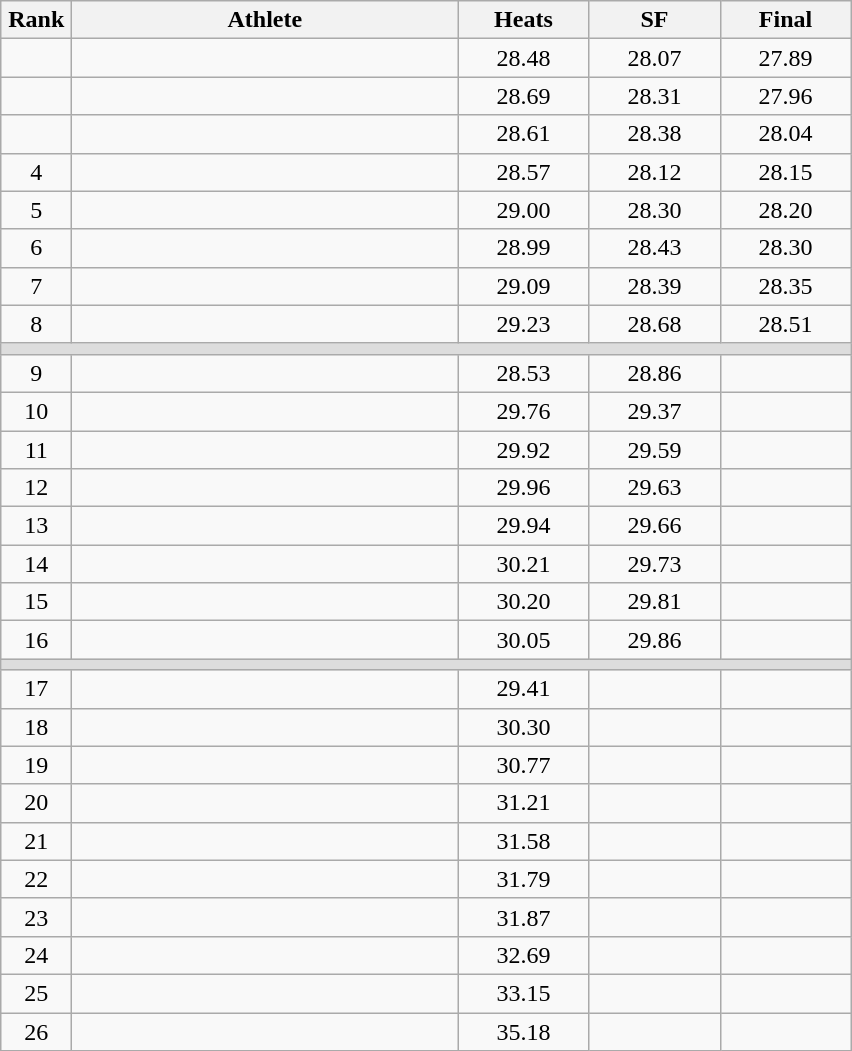<table class=wikitable style="text-align:center">
<tr>
<th width=40>Rank</th>
<th width=250>Athlete</th>
<th width=80>Heats</th>
<th width=80>SF</th>
<th width=80>Final</th>
</tr>
<tr>
<td></td>
<td align=left></td>
<td>28.48</td>
<td>28.07</td>
<td>27.89</td>
</tr>
<tr>
<td></td>
<td align=left></td>
<td>28.69</td>
<td>28.31</td>
<td>27.96</td>
</tr>
<tr>
<td></td>
<td align=left></td>
<td>28.61</td>
<td>28.38</td>
<td>28.04</td>
</tr>
<tr>
<td>4</td>
<td align=left></td>
<td>28.57</td>
<td>28.12</td>
<td>28.15</td>
</tr>
<tr>
<td>5</td>
<td align=left></td>
<td>29.00</td>
<td>28.30</td>
<td>28.20</td>
</tr>
<tr>
<td>6</td>
<td align=left></td>
<td>28.99</td>
<td>28.43</td>
<td>28.30</td>
</tr>
<tr>
<td>7</td>
<td align=left></td>
<td>29.09</td>
<td>28.39</td>
<td>28.35</td>
</tr>
<tr>
<td>8</td>
<td align=left></td>
<td>29.23</td>
<td>28.68</td>
<td>28.51</td>
</tr>
<tr bgcolor=#DDDDDD>
<td colspan=5></td>
</tr>
<tr>
<td>9</td>
<td align=left></td>
<td>28.53</td>
<td>28.86</td>
<td></td>
</tr>
<tr>
<td>10</td>
<td align=left></td>
<td>29.76</td>
<td>29.37</td>
<td></td>
</tr>
<tr>
<td>11</td>
<td align=left></td>
<td>29.92</td>
<td>29.59</td>
<td></td>
</tr>
<tr>
<td>12</td>
<td align=left></td>
<td>29.96</td>
<td>29.63</td>
<td></td>
</tr>
<tr>
<td>13</td>
<td align=left></td>
<td>29.94</td>
<td>29.66</td>
<td></td>
</tr>
<tr>
<td>14</td>
<td align=left></td>
<td>30.21 </td>
<td>29.73</td>
<td></td>
</tr>
<tr>
<td>15</td>
<td align=left></td>
<td>30.20</td>
<td>29.81</td>
<td></td>
</tr>
<tr>
<td>16</td>
<td align=left></td>
<td>30.05</td>
<td>29.86</td>
<td></td>
</tr>
<tr bgcolor=#DDDDDD>
<td colspan=5></td>
</tr>
<tr>
<td>17</td>
<td align=left></td>
<td>29.41 </td>
<td></td>
<td></td>
</tr>
<tr>
<td>18</td>
<td align=left></td>
<td>30.30</td>
<td></td>
<td></td>
</tr>
<tr>
<td>19</td>
<td align=left></td>
<td>30.77</td>
<td></td>
<td></td>
</tr>
<tr>
<td>20</td>
<td align=left></td>
<td>31.21</td>
<td></td>
<td></td>
</tr>
<tr>
<td>21</td>
<td align=left></td>
<td>31.58</td>
<td></td>
<td></td>
</tr>
<tr>
<td>22</td>
<td align=left></td>
<td>31.79</td>
<td></td>
<td></td>
</tr>
<tr>
<td>23</td>
<td align=left></td>
<td>31.87</td>
<td></td>
<td></td>
</tr>
<tr>
<td>24</td>
<td align=left></td>
<td>32.69</td>
<td></td>
<td></td>
</tr>
<tr>
<td>25</td>
<td align=left></td>
<td>33.15</td>
<td></td>
<td></td>
</tr>
<tr>
<td>26</td>
<td align=left></td>
<td>35.18</td>
<td></td>
<td></td>
</tr>
</table>
